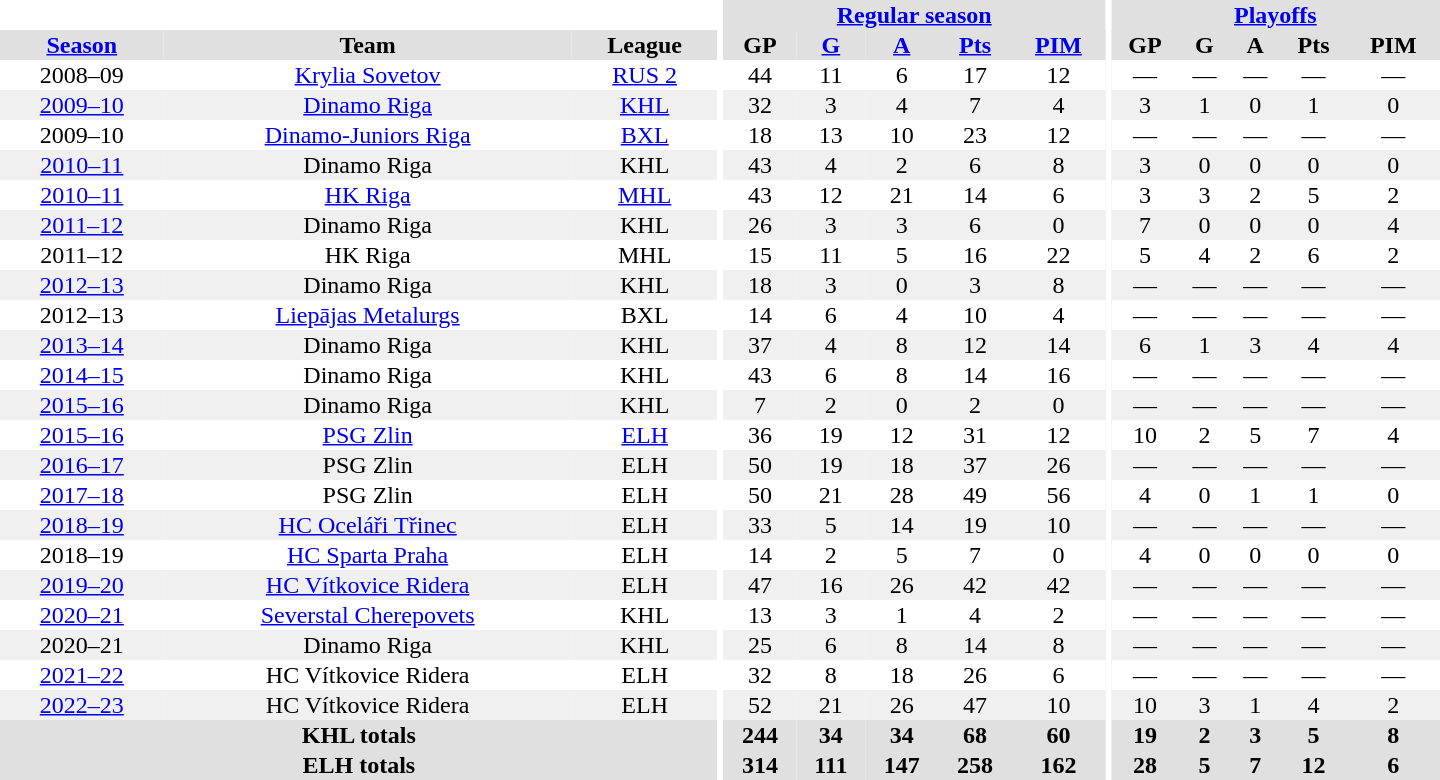<table border="0" cellpadding="1" cellspacing="0" style="text-align:center; width:60em">
<tr bgcolor="#e0e0e0">
<th colspan="3" bgcolor="#ffffff"></th>
<th rowspan="100" bgcolor="#ffffff"></th>
<th colspan="5"><a href='#'>Regular season</a></th>
<th rowspan="100" bgcolor="#ffffff"></th>
<th colspan="5"><a href='#'>Playoffs</a></th>
</tr>
<tr bgcolor="#e0e0e0">
<th><a href='#'>Season</a></th>
<th>Team</th>
<th>League</th>
<th>GP</th>
<th><a href='#'>G</a></th>
<th><a href='#'>A</a></th>
<th><a href='#'>Pts</a></th>
<th><a href='#'>PIM</a></th>
<th>GP</th>
<th>G</th>
<th>A</th>
<th>Pts</th>
<th>PIM</th>
</tr>
<tr>
<td>2008–09</td>
<td><a href='#'>Krylia Sovetov</a></td>
<td><a href='#'>RUS 2</a></td>
<td>44</td>
<td>11</td>
<td>6</td>
<td>17</td>
<td>12</td>
<td>—</td>
<td>—</td>
<td>—</td>
<td>—</td>
<td>—</td>
</tr>
<tr bgcolor="#f0f0f0">
<td><a href='#'>2009–10</a></td>
<td><a href='#'>Dinamo Riga</a></td>
<td><a href='#'>KHL</a></td>
<td>32</td>
<td>3</td>
<td>4</td>
<td>7</td>
<td>4</td>
<td>3</td>
<td>1</td>
<td>0</td>
<td>1</td>
<td>0</td>
</tr>
<tr>
<td>2009–10</td>
<td><a href='#'>Dinamo-Juniors Riga</a></td>
<td><a href='#'>BXL</a></td>
<td>18</td>
<td>13</td>
<td>10</td>
<td>23</td>
<td>12</td>
<td>—</td>
<td>—</td>
<td>—</td>
<td>—</td>
<td>—</td>
</tr>
<tr bgcolor="#f0f0f0">
<td><a href='#'>2010–11</a></td>
<td>Dinamo Riga</td>
<td>KHL</td>
<td>43</td>
<td>4</td>
<td>2</td>
<td>6</td>
<td>8</td>
<td>3</td>
<td>0</td>
<td>0</td>
<td>0</td>
<td>0</td>
</tr>
<tr>
<td><a href='#'>2010–11</a></td>
<td><a href='#'>HK Riga</a></td>
<td><a href='#'>MHL</a></td>
<td>43</td>
<td>12</td>
<td>21</td>
<td>14</td>
<td>6</td>
<td>3</td>
<td>3</td>
<td>2</td>
<td>5</td>
<td>2</td>
</tr>
<tr bgcolor="#f0f0f0">
<td><a href='#'>2011–12</a></td>
<td>Dinamo Riga</td>
<td>KHL</td>
<td>26</td>
<td>3</td>
<td>3</td>
<td>6</td>
<td>0</td>
<td>7</td>
<td>0</td>
<td>0</td>
<td>0</td>
<td>4</td>
</tr>
<tr>
<td>2011–12</td>
<td>HK Riga</td>
<td>MHL</td>
<td>15</td>
<td>11</td>
<td>5</td>
<td>16</td>
<td>22</td>
<td>5</td>
<td>4</td>
<td>2</td>
<td>6</td>
<td>2</td>
</tr>
<tr bgcolor="#f0f0f0">
<td><a href='#'>2012–13</a></td>
<td>Dinamo Riga</td>
<td>KHL</td>
<td>18</td>
<td>3</td>
<td>0</td>
<td>3</td>
<td>8</td>
<td>—</td>
<td>—</td>
<td>—</td>
<td>—</td>
<td>—</td>
</tr>
<tr>
<td>2012–13</td>
<td><a href='#'>Liepājas Metalurgs</a></td>
<td>BXL</td>
<td>14</td>
<td>6</td>
<td>4</td>
<td>10</td>
<td>4</td>
<td>—</td>
<td>—</td>
<td>—</td>
<td>—</td>
<td>—</td>
</tr>
<tr bgcolor="#f0f0f0">
<td><a href='#'>2013–14</a></td>
<td>Dinamo Riga</td>
<td>KHL</td>
<td>37</td>
<td>4</td>
<td>8</td>
<td>12</td>
<td>14</td>
<td>6</td>
<td>1</td>
<td>3</td>
<td>4</td>
<td>4</td>
</tr>
<tr>
<td><a href='#'>2014–15</a></td>
<td>Dinamo Riga</td>
<td>KHL</td>
<td>43</td>
<td>6</td>
<td>8</td>
<td>14</td>
<td>16</td>
<td>—</td>
<td>—</td>
<td>—</td>
<td>—</td>
<td>—</td>
</tr>
<tr bgcolor="#f0f0f0">
<td><a href='#'>2015–16</a></td>
<td>Dinamo Riga</td>
<td>KHL</td>
<td>7</td>
<td>2</td>
<td>0</td>
<td>2</td>
<td>0</td>
<td>—</td>
<td>—</td>
<td>—</td>
<td>—</td>
<td>—</td>
</tr>
<tr>
<td><a href='#'>2015–16</a></td>
<td><a href='#'>PSG Zlin</a></td>
<td><a href='#'>ELH</a></td>
<td>36</td>
<td>19</td>
<td>12</td>
<td>31</td>
<td>12</td>
<td>10</td>
<td>2</td>
<td>5</td>
<td>7</td>
<td>4</td>
</tr>
<tr bgcolor="#f0f0f0">
<td><a href='#'>2016–17</a></td>
<td>PSG Zlin</td>
<td>ELH</td>
<td>50</td>
<td>19</td>
<td>18</td>
<td>37</td>
<td>26</td>
<td>—</td>
<td>—</td>
<td>—</td>
<td>—</td>
<td>—</td>
</tr>
<tr>
<td><a href='#'>2017–18</a></td>
<td>PSG Zlin</td>
<td>ELH</td>
<td>50</td>
<td>21</td>
<td>28</td>
<td>49</td>
<td>56</td>
<td>4</td>
<td>0</td>
<td>1</td>
<td>1</td>
<td>0</td>
</tr>
<tr bgcolor="#f0f0f0">
<td><a href='#'>2018–19</a></td>
<td><a href='#'>HC Oceláři Třinec</a></td>
<td>ELH</td>
<td>33</td>
<td>5</td>
<td>14</td>
<td>19</td>
<td>10</td>
<td>—</td>
<td>—</td>
<td>—</td>
<td>—</td>
<td>—</td>
</tr>
<tr>
<td>2018–19</td>
<td><a href='#'>HC Sparta Praha</a></td>
<td>ELH</td>
<td>14</td>
<td>2</td>
<td>5</td>
<td>7</td>
<td>0</td>
<td>4</td>
<td>0</td>
<td>0</td>
<td>0</td>
<td>0</td>
</tr>
<tr bgcolor="#f0f0f0">
<td><a href='#'>2019–20</a></td>
<td><a href='#'>HC Vítkovice Ridera</a></td>
<td>ELH</td>
<td>47</td>
<td>16</td>
<td>26</td>
<td>42</td>
<td>42</td>
<td>—</td>
<td>—</td>
<td>—</td>
<td>—</td>
<td>—</td>
</tr>
<tr>
<td><a href='#'>2020–21</a></td>
<td><a href='#'>Severstal Cherepovets</a></td>
<td>KHL</td>
<td>13</td>
<td>3</td>
<td>1</td>
<td>4</td>
<td>2</td>
<td>—</td>
<td>—</td>
<td>—</td>
<td>—</td>
<td>—</td>
</tr>
<tr bgcolor="#f0f0f0">
<td>2020–21</td>
<td>Dinamo Riga</td>
<td>KHL</td>
<td>25</td>
<td>6</td>
<td>8</td>
<td>14</td>
<td>8</td>
<td>—</td>
<td>—</td>
<td>—</td>
<td>—</td>
<td>—</td>
</tr>
<tr>
<td><a href='#'>2021–22</a></td>
<td>HC Vítkovice Ridera</td>
<td>ELH</td>
<td>32</td>
<td>8</td>
<td>18</td>
<td>26</td>
<td>6</td>
<td>—</td>
<td>—</td>
<td>—</td>
<td>—</td>
<td>—</td>
</tr>
<tr bgcolor="#f0f0f0">
<td><a href='#'>2022–23</a></td>
<td>HC Vítkovice Ridera</td>
<td>ELH</td>
<td>52</td>
<td>21</td>
<td>26</td>
<td>47</td>
<td>10</td>
<td>10</td>
<td>3</td>
<td>1</td>
<td>4</td>
<td>2</td>
</tr>
<tr bgcolor="#e0e0e0">
<th colspan="3">KHL totals</th>
<th>244</th>
<th>34</th>
<th>34</th>
<th>68</th>
<th>60</th>
<th>19</th>
<th>2</th>
<th>3</th>
<th>5</th>
<th>8</th>
</tr>
<tr bgcolor="#e0e0e0">
<th colspan="3">ELH totals</th>
<th>314</th>
<th>111</th>
<th>147</th>
<th>258</th>
<th>162</th>
<th>28</th>
<th>5</th>
<th>7</th>
<th>12</th>
<th>6</th>
</tr>
</table>
